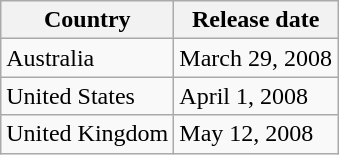<table class="wikitable">
<tr>
<th>Country</th>
<th>Release date</th>
</tr>
<tr>
<td>Australia</td>
<td>March 29, 2008</td>
</tr>
<tr>
<td>United States</td>
<td>April 1, 2008</td>
</tr>
<tr>
<td>United Kingdom</td>
<td>May 12, 2008</td>
</tr>
</table>
